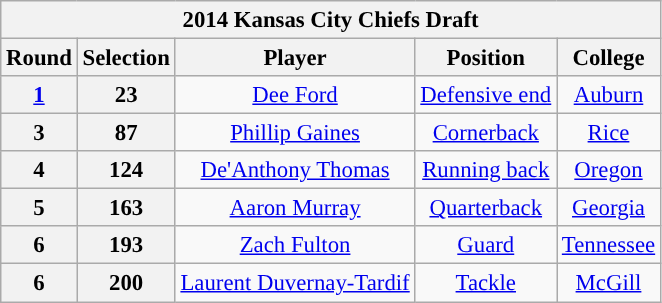<table class="wikitable" style="font-size: 95%; text-align: center;">
<tr>
<th colspan=5>2014 Kansas City Chiefs Draft</th>
</tr>
<tr>
<th>Round</th>
<th>Selection</th>
<th>Player</th>
<th>Position</th>
<th>College</th>
</tr>
<tr>
<th><a href='#'>1</a></th>
<th>23</th>
<td><a href='#'>Dee Ford</a></td>
<td><a href='#'>Defensive end</a></td>
<td><a href='#'>Auburn</a></td>
</tr>
<tr>
<th>3</th>
<th>87</th>
<td><a href='#'>Phillip Gaines</a></td>
<td><a href='#'>Cornerback</a></td>
<td><a href='#'>Rice</a></td>
</tr>
<tr>
<th>4</th>
<th>124</th>
<td><a href='#'>De'Anthony Thomas</a></td>
<td><a href='#'>Running back</a></td>
<td><a href='#'>Oregon</a></td>
</tr>
<tr>
<th>5</th>
<th>163</th>
<td><a href='#'>Aaron Murray</a></td>
<td><a href='#'>Quarterback</a></td>
<td><a href='#'>Georgia</a></td>
</tr>
<tr>
<th>6</th>
<th>193</th>
<td><a href='#'>Zach Fulton</a></td>
<td><a href='#'>Guard</a></td>
<td><a href='#'>Tennessee</a></td>
</tr>
<tr>
<th>6</th>
<th>200</th>
<td><a href='#'>Laurent Duvernay-Tardif</a></td>
<td><a href='#'>Tackle</a></td>
<td><a href='#'>McGill</a></td>
</tr>
</table>
